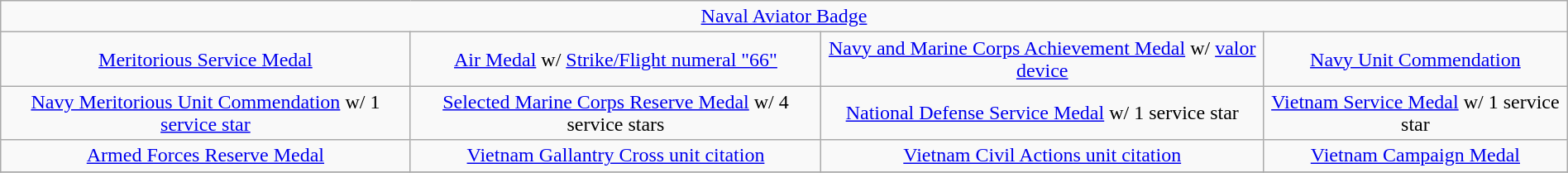<table class="wikitable" style="margin:1em auto; text-align:center;">
<tr>
<td colspan="4"><a href='#'>Naval Aviator Badge</a></td>
</tr>
<tr>
<td><a href='#'>Meritorious Service Medal</a></td>
<td><a href='#'>Air Medal</a> w/ <a href='#'>Strike/Flight numeral "66"</a></td>
<td><a href='#'>Navy and Marine Corps Achievement Medal</a> w/ <a href='#'>valor device</a></td>
<td><a href='#'>Navy Unit Commendation</a></td>
</tr>
<tr>
<td><a href='#'>Navy Meritorious Unit Commendation</a> w/ 1 <a href='#'>service star</a></td>
<td><a href='#'>Selected Marine Corps Reserve Medal</a> w/ 4 service stars</td>
<td><a href='#'>National Defense Service Medal</a> w/ 1 service star</td>
<td><a href='#'>Vietnam Service Medal</a> w/ 1 service star</td>
</tr>
<tr>
<td><a href='#'>Armed Forces Reserve Medal</a></td>
<td><a href='#'>Vietnam Gallantry Cross unit citation</a></td>
<td><a href='#'>Vietnam Civil Actions unit citation</a></td>
<td><a href='#'>Vietnam Campaign Medal</a></td>
</tr>
<tr>
</tr>
</table>
